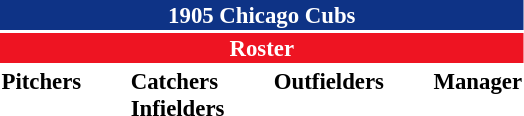<table class="toccolours" style="font-size: 95%;">
<tr>
<th colspan="10" style="background-color: #0e3386; color: white; text-align: center;">1905 Chicago Cubs</th>
</tr>
<tr>
<td colspan="10" style="background-color: #EE1422; color: white; text-align: center;"><strong>Roster</strong></td>
</tr>
<tr>
<td valign="top"><strong>Pitchers</strong><br>





</td>
<td width="25px"></td>
<td valign="top"><strong>Catchers</strong><br>

<strong>Infielders</strong>






</td>
<td width="25px"></td>
<td valign="top"><strong>Outfielders</strong><br>


</td>
<td width="25px"></td>
<td valign="top"><strong>Manager</strong><br>
</td>
</tr>
</table>
